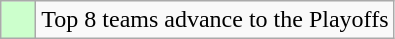<table class="wikitable">
<tr>
<td style="background:#cfc;">    </td>
<td>Top 8 teams advance to the Playoffs</td>
</tr>
</table>
